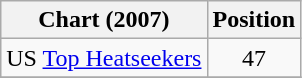<table class="wikitable">
<tr>
<th>Chart (2007)</th>
<th>Position</th>
</tr>
<tr>
<td>US <a href='#'>Top Heatseekers</a></td>
<td align="center">47</td>
</tr>
<tr>
</tr>
</table>
